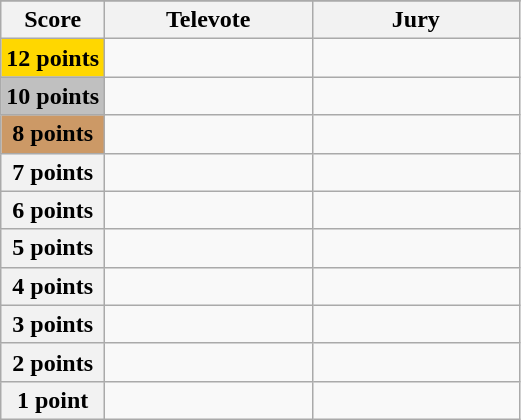<table class="wikitable">
<tr>
</tr>
<tr>
<th scope="col" width="20%">Score</th>
<th scope="col" width="40%">Televote</th>
<th scope="col" width="40%">Jury</th>
</tr>
<tr>
<th scope="row" style="background:gold">12 points</th>
<td></td>
<td></td>
</tr>
<tr>
<th scope="row" style="background:silver">10 points</th>
<td></td>
<td></td>
</tr>
<tr>
<th scope="row" style="background:#CC9966">8 points</th>
<td></td>
<td></td>
</tr>
<tr>
<th scope="row">7 points</th>
<td></td>
<td></td>
</tr>
<tr>
<th scope="row">6 points</th>
<td></td>
<td></td>
</tr>
<tr>
<th scope="row">5 points</th>
<td></td>
<td></td>
</tr>
<tr>
<th scope="row">4 points</th>
<td></td>
<td></td>
</tr>
<tr>
<th scope="row">3 points</th>
<td></td>
<td></td>
</tr>
<tr>
<th scope="row">2 points</th>
<td></td>
<td></td>
</tr>
<tr>
<th scope="row">1 point</th>
<td></td>
<td></td>
</tr>
</table>
